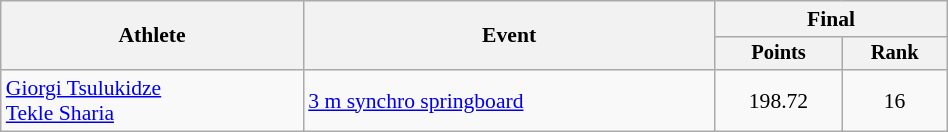<table class="wikitable" style="text-align:center; font-size:90%; width:50%;">
<tr>
<th rowspan=2>Athlete</th>
<th rowspan=2>Event</th>
<th colspan=2>Final</th>
</tr>
<tr style="font-size:95%">
<th>Points</th>
<th>Rank</th>
</tr>
<tr>
<td align=left><a href='#'>Giorgi Tsulukidze</a><br><a href='#'>Tekle Sharia</a></td>
<td align=left><a href='#'>3 m synchro springboard</a></td>
<td>198.72</td>
<td>16</td>
</tr>
</table>
